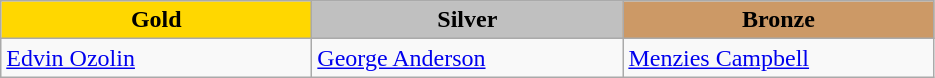<table class="wikitable" style="text-align:left">
<tr align="center">
<td width=200 bgcolor=gold><strong>Gold</strong></td>
<td width=200 bgcolor=silver><strong>Silver</strong></td>
<td width=200 bgcolor=CC9966><strong>Bronze</strong></td>
</tr>
<tr>
<td><a href='#'>Edvin Ozolin</a><br><em></em></td>
<td><a href='#'>George Anderson</a><br><em></em></td>
<td><a href='#'>Menzies Campbell</a><br><em></em></td>
</tr>
</table>
